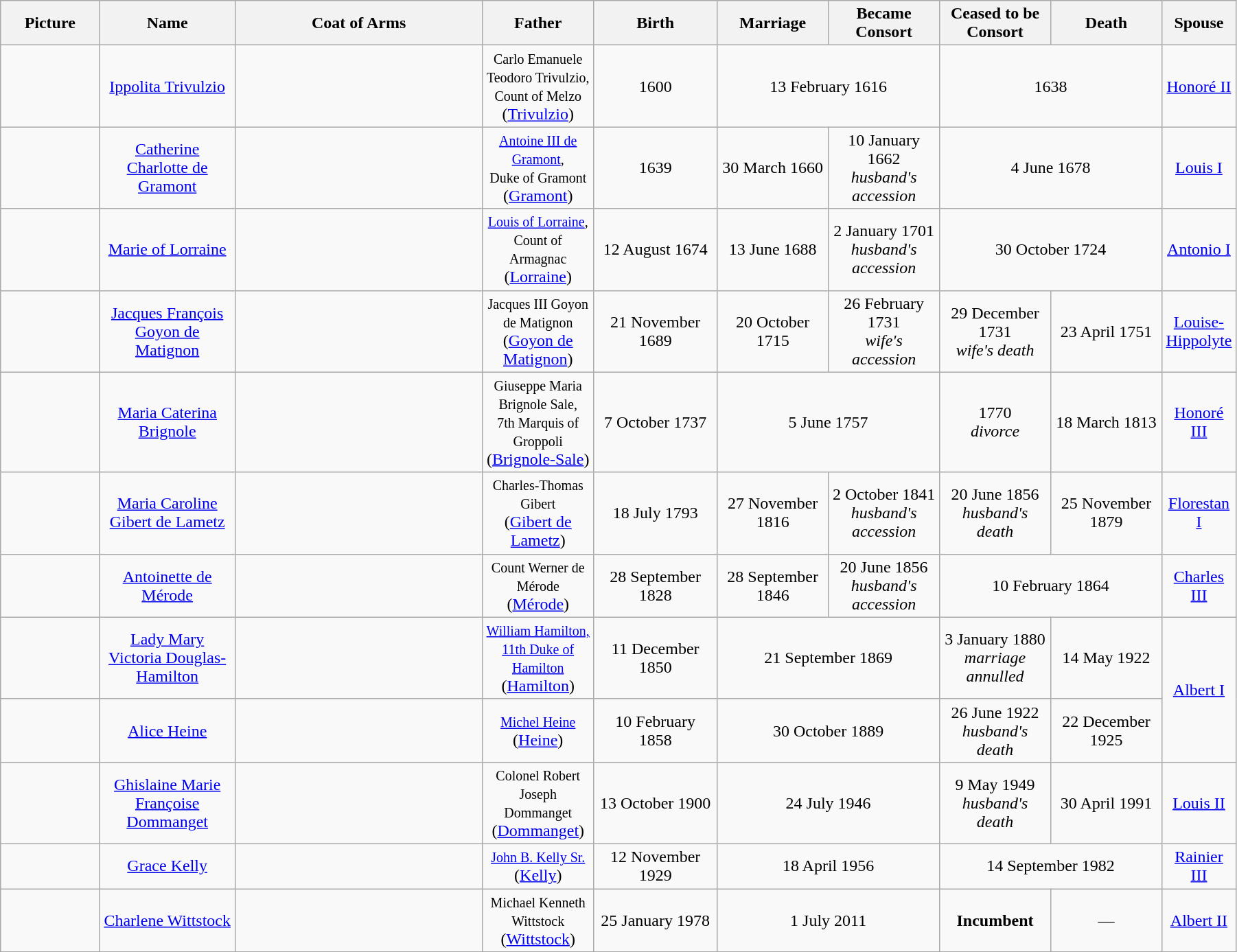<table width=95% class="wikitable">
<tr>
<th width = "8%">Picture</th>
<th width = "11%">Name</th>
<th>Coat of Arms</th>
<th width="9%">Father</th>
<th width = "10%">Birth</th>
<th width = "9%">Marriage</th>
<th width = "9%">Became Consort</th>
<th width = "9%">Ceased to be Consort</th>
<th width = "9%">Death</th>
<th width = "6%">Spouse</th>
</tr>
<tr>
<td align="center"></td>
<td align="center"><a href='#'>Ippolita Trivulzio</a></td>
<td></td>
<td align="center"><small>Carlo Emanuele Teodoro Trivulzio, Count of Melzo</small><br> (<a href='#'>Trivulzio</a>)</td>
<td align="center">1600</td>
<td align="center" colspan="2">13 February 1616</td>
<td align="center" colspan="2">1638</td>
<td align="center"><a href='#'>Honoré II</a></td>
</tr>
<tr>
<td align="center"></td>
<td align="center"><a href='#'>Catherine Charlotte de Gramont</a></td>
<td></td>
<td align="center"><small><a href='#'>Antoine III de Gramont</a>,<br>Duke of Gramont</small><br> (<a href='#'>Gramont</a>)</td>
<td align="center">1639</td>
<td align="center">30 March 1660</td>
<td align="center">10 January 1662<br><em>husband's accession</em></td>
<td align="center" colspan="2">4 June 1678</td>
<td align="center"><a href='#'>Louis I</a></td>
</tr>
<tr>
<td align="center"></td>
<td align="center"><a href='#'>Marie of Lorraine</a></td>
<td></td>
<td align="center"><small><a href='#'>Louis of Lorraine</a>, Count of Armagnac</small><br> (<a href='#'>Lorraine</a>)</td>
<td align="center">12 August 1674</td>
<td align="center">13 June 1688</td>
<td align="center">2 January 1701<br><em>husband's accession</em></td>
<td align="center" colspan="2">30 October 1724</td>
<td align="center"><a href='#'>Antonio I</a></td>
</tr>
<tr>
<td align="center"></td>
<td align="center"><a href='#'>Jacques François Goyon de Matignon</a></td>
<td></td>
<td align="center"><small>Jacques III Goyon de Matignon</small><br> (<a href='#'>Goyon de Matignon</a>)</td>
<td align="center">21 November 1689</td>
<td align="center">20 October 1715</td>
<td align="center">26 February 1731<br><em>wife's accession</em></td>
<td align="center">29 December 1731<br><em>wife's death</em></td>
<td align="center">23 April 1751</td>
<td align="center"><a href='#'>Louise-Hippolyte</a></td>
</tr>
<tr>
<td align="center"></td>
<td align="center"><a href='#'>Maria Caterina Brignole</a></td>
<td></td>
<td align="center"><small>Giuseppe Maria Brignole Sale, <br>7th Marquis of Groppoli</small><br>(<a href='#'>Brignole-Sale</a>)</td>
<td align="center">7 October 1737</td>
<td align="center" colspan="2">5 June 1757</td>
<td align="center">1770<br><em>divorce</em></td>
<td align="center">18 March 1813</td>
<td align="center"><a href='#'>Honoré III</a></td>
</tr>
<tr>
<td align="center"></td>
<td align="center"><a href='#'>Maria Caroline Gibert de Lametz</a></td>
<td></td>
<td align="center"><small>Charles-Thomas Gibert </small> <br>(<a href='#'>Gibert de Lametz</a>)</td>
<td align="center">18 July 1793</td>
<td align="center">27 November 1816</td>
<td align="center">2 October 1841<br><em>husband's accession</em></td>
<td align="center">20 June 1856<br><em>husband's death</em></td>
<td align="center">25 November 1879</td>
<td align="center"><a href='#'>Florestan I</a></td>
</tr>
<tr>
<td align="center"></td>
<td align="center"><a href='#'>Antoinette de Mérode</a></td>
<td></td>
<td align="center"><small>Count Werner de Mérode</small><br> (<a href='#'>Mérode</a>)</td>
<td align="center">28 September 1828</td>
<td align="center">28 September 1846</td>
<td align="center">20 June 1856<br><em>husband's accession</em></td>
<td align="center" colspan="2">10 February 1864</td>
<td align="center"><a href='#'>Charles III</a></td>
</tr>
<tr>
<td align="center"></td>
<td align="center"><a href='#'>Lady Mary Victoria Douglas-Hamilton</a></td>
<td></td>
<td align="center"><small><a href='#'>William Hamilton, 11th Duke of Hamilton</a></small> <br> (<a href='#'>Hamilton</a>)</td>
<td align="center">11 December 1850</td>
<td align="center" colspan="2">21 September 1869</td>
<td align="center">3 January 1880<br><em>marriage annulled</em></td>
<td align="center">14 May 1922</td>
<td rowspan="2" align="center"><a href='#'>Albert I</a></td>
</tr>
<tr>
<td align="center"></td>
<td align="center"><a href='#'>Alice Heine</a></td>
<td></td>
<td align="center"><small><a href='#'>Michel Heine</a></small> <br> (<a href='#'>Heine</a>)</td>
<td align="center">10 February 1858</td>
<td align="center" colspan="2">30 October 1889</td>
<td align="center">26 June 1922<br><em>husband's death</em></td>
<td align="center">22 December 1925</td>
</tr>
<tr>
<td align="center"></td>
<td align="center"><a href='#'>Ghislaine Marie Françoise Dommanget</a></td>
<td></td>
<td align="center"><small>Colonel Robert Joseph Dommanget</small> <br> (<a href='#'>Dommanget</a>)</td>
<td align="center">13 October 1900</td>
<td align="center" colspan="2">24 July 1946</td>
<td align="center">9 May 1949<br><em>husband's death</em></td>
<td align="center">30 April 1991</td>
<td align="center"><a href='#'>Louis II</a></td>
</tr>
<tr>
<td align="center"></td>
<td align="center"><a href='#'>Grace Kelly</a></td>
<td></td>
<td align="center"><small><a href='#'>John B. Kelly Sr.</a></small> <br> (<a href='#'>Kelly</a>)</td>
<td align="center">12 November 1929</td>
<td align="center" colspan="2">18 April 1956</td>
<td align="center" colspan="2">14 September 1982</td>
<td align="center"><a href='#'>Rainier III</a></td>
</tr>
<tr>
<td align="center"></td>
<td align="center"><a href='#'>Charlene Wittstock</a></td>
<td></td>
<td align="center"><small>Michael Kenneth Wittstock</small> <br> (<a href='#'>Wittstock</a>)</td>
<td align="center">25 January 1978</td>
<td align="center" colspan="2">1 July 2011</td>
<td align="center"><strong>Incumbent</strong></td>
<td align="center">—</td>
<td align="center"><a href='#'>Albert II</a></td>
</tr>
<tr>
</tr>
</table>
